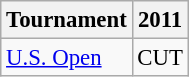<table class="wikitable" style="font-size:95%;text-align:center;">
<tr>
<th>Tournament</th>
<th>2011</th>
</tr>
<tr>
<td align=left><a href='#'>U.S. Open</a></td>
<td>CUT</td>
</tr>
</table>
